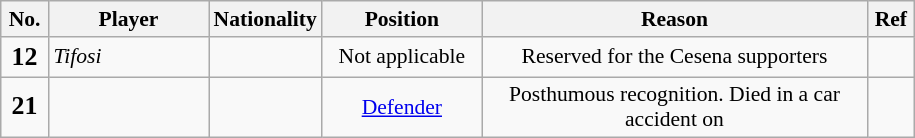<table class="wikitable" style="font-size:90%; text-align: center;">
<tr>
<th width="25">No.</th>
<th width="100">Player</th>
<th width="50">Nationality</th>
<th width="100">Position</th>
<th width="250">Reason</th>
<th width="25">Ref</th>
</tr>
<tr>
<td><big><strong>12</strong></big></td>
<td align=left><em>Tifosi</em></td>
<td align=left></td>
<td>Not applicable</td>
<td>Reserved for the Cesena supporters</td>
<td></td>
</tr>
<tr>
<td><big><strong>21</strong></big></td>
<td align=left></td>
<td align=left></td>
<td><a href='#'>Defender</a></td>
<td>Posthumous recognition. Died in a car accident on </td>
<td></td>
</tr>
</table>
